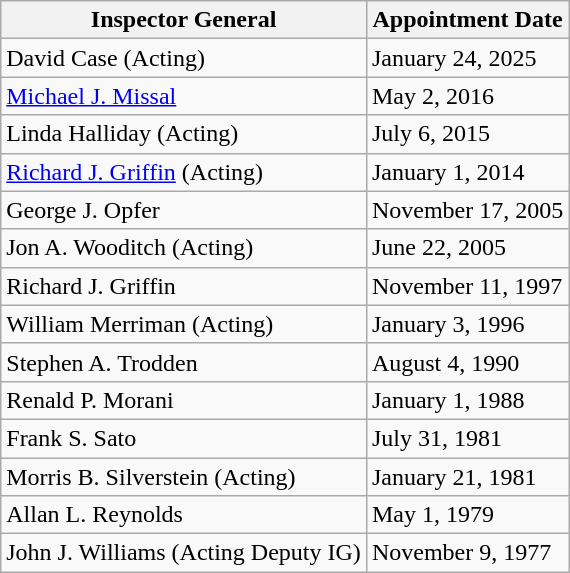<table class="wikitable">
<tr>
<th><strong>Inspector General</strong></th>
<th><strong>Appointment Date</strong></th>
</tr>
<tr>
<td>David Case (Acting)</td>
<td>January 24, 2025</td>
</tr>
<tr>
<td><a href='#'>Michael J. Missal</a></td>
<td>May 2, 2016</td>
</tr>
<tr>
<td>Linda Halliday (Acting)</td>
<td>July 6, 2015</td>
</tr>
<tr>
<td><a href='#'>Richard J. Griffin</a> (Acting)</td>
<td>January 1, 2014</td>
</tr>
<tr>
<td>George J. Opfer</td>
<td>November 17, 2005</td>
</tr>
<tr>
<td>Jon A. Wooditch (Acting)</td>
<td>June 22, 2005</td>
</tr>
<tr>
<td>Richard J. Griffin</td>
<td>November 11, 1997</td>
</tr>
<tr>
<td>William Merriman (Acting)</td>
<td>January 3, 1996</td>
</tr>
<tr>
<td>Stephen A. Trodden</td>
<td>August 4, 1990</td>
</tr>
<tr>
<td>Renald P. Morani</td>
<td>January 1, 1988</td>
</tr>
<tr>
<td>Frank S. Sato</td>
<td>July 31, 1981</td>
</tr>
<tr>
<td>Morris B. Silverstein (Acting)</td>
<td>January 21, 1981</td>
</tr>
<tr>
<td>Allan L. Reynolds</td>
<td>May 1, 1979</td>
</tr>
<tr>
<td>John J. Williams (Acting Deputy IG)</td>
<td>November 9, 1977</td>
</tr>
</table>
